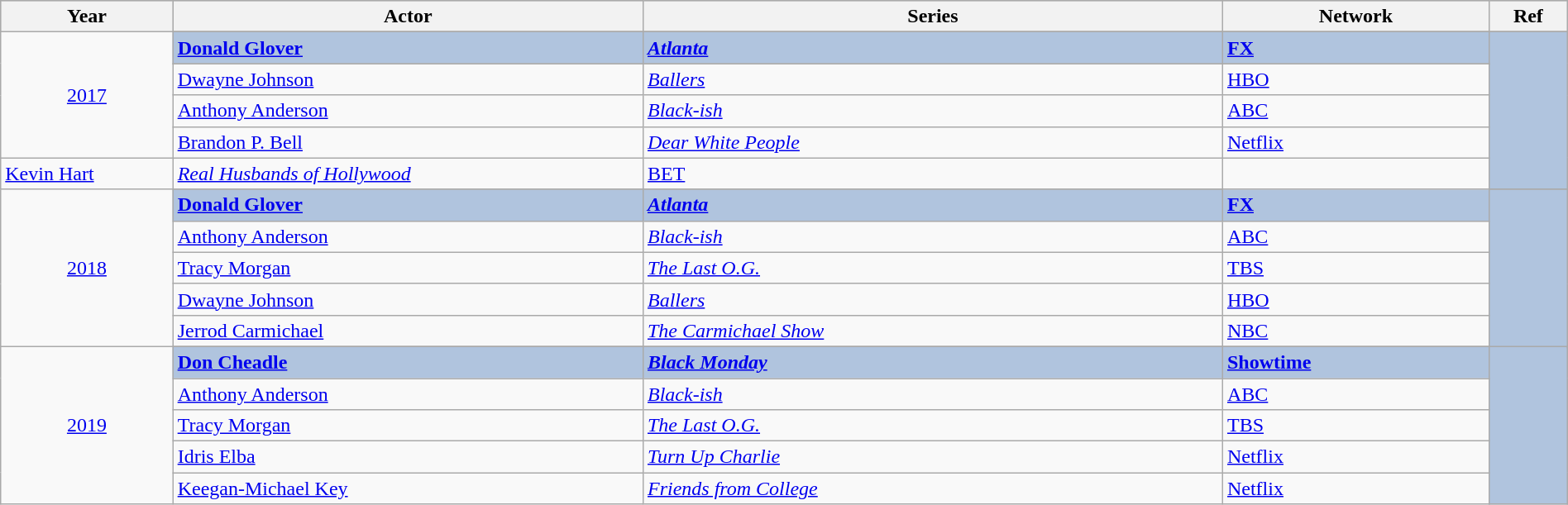<table class="wikitable" style="width:100%;">
<tr style="background:#bebebe;">
<th style="width:11%;">Year</th>
<th style="width:30%;">Actor</th>
<th style="width:37%;">Series</th>
<th style="width:17%;">Network</th>
<th style="width:5%;">Ref</th>
</tr>
<tr>
<td rowspan="6" align="center"><a href='#'>2017</a></td>
</tr>
<tr style="background:#B0C4DE">
<td><strong><a href='#'>Donald Glover</a></strong></td>
<td><strong><em><a href='#'>Atlanta</a></em></strong></td>
<td><strong><a href='#'>FX</a></strong></td>
<td rowspan="6" align="center"></td>
</tr>
<tr>
</tr>
<tr>
<td><a href='#'>Dwayne Johnson</a></td>
<td><em><a href='#'>Ballers</a></em></td>
<td><a href='#'>HBO</a></td>
</tr>
<tr>
<td><a href='#'>Anthony Anderson</a></td>
<td><em><a href='#'>Black-ish</a></em></td>
<td><a href='#'>ABC</a></td>
</tr>
<tr>
<td><a href='#'>Brandon P. Bell</a></td>
<td><em><a href='#'>Dear White People</a></em></td>
<td><a href='#'>Netflix</a></td>
</tr>
<tr>
<td><a href='#'>Kevin Hart</a></td>
<td><em><a href='#'>Real Husbands of Hollywood</a></em></td>
<td><a href='#'>BET</a></td>
</tr>
<tr>
<td rowspan="6" align="center"><a href='#'>2018</a></td>
</tr>
<tr style="background:#B0C4DE">
<td><strong><a href='#'>Donald Glover</a></strong></td>
<td><strong><em><a href='#'>Atlanta</a></em></strong></td>
<td><strong><a href='#'>FX</a></strong></td>
<td rowspan="6" align="center"></td>
</tr>
<tr>
<td><a href='#'>Anthony Anderson</a></td>
<td><em><a href='#'>Black-ish</a></em></td>
<td><a href='#'>ABC</a></td>
</tr>
<tr>
<td><a href='#'>Tracy Morgan</a></td>
<td><em><a href='#'>The Last O.G.</a></em></td>
<td><a href='#'>TBS</a></td>
</tr>
<tr>
<td><a href='#'>Dwayne Johnson</a></td>
<td><em><a href='#'>Ballers</a></em></td>
<td><a href='#'>HBO</a></td>
</tr>
<tr>
<td><a href='#'>Jerrod Carmichael</a></td>
<td><em><a href='#'>The Carmichael Show</a></em></td>
<td><a href='#'>NBC</a></td>
</tr>
<tr>
<td rowspan="6" align="center"><a href='#'>2019</a></td>
</tr>
<tr style="background:#B0C4DE">
<td><strong><a href='#'>Don Cheadle</a></strong></td>
<td><strong><em><a href='#'>Black Monday</a></em></strong></td>
<td><strong><a href='#'>Showtime</a></strong></td>
<td rowspan="6" align="center"></td>
</tr>
<tr>
<td><a href='#'>Anthony Anderson</a></td>
<td><em><a href='#'>Black-ish</a></em></td>
<td><a href='#'>ABC</a></td>
</tr>
<tr>
<td><a href='#'>Tracy Morgan</a></td>
<td><em><a href='#'>The Last O.G.</a></em></td>
<td><a href='#'>TBS</a></td>
</tr>
<tr>
<td><a href='#'>Idris Elba</a></td>
<td><em><a href='#'>Turn Up Charlie</a></em></td>
<td><a href='#'>Netflix</a></td>
</tr>
<tr>
<td><a href='#'>Keegan-Michael Key</a></td>
<td><em><a href='#'>Friends from College</a></em></td>
<td><a href='#'>Netflix</a></td>
</tr>
</table>
